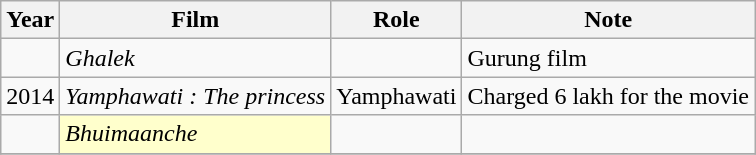<table class="wikitable">
<tr>
<th>Year</th>
<th>Film</th>
<th>Role</th>
<th>Note</th>
</tr>
<tr>
<td></td>
<td><em>Ghalek</em></td>
<td></td>
<td>Gurung film</td>
</tr>
<tr>
<td>2014</td>
<td><em>Yamphawati : The princess</em></td>
<td>Yamphawati</td>
<td>Charged 6 lakh for the movie</td>
</tr>
<tr>
<td></td>
<td style="background:#ffc;"><em>Bhuimaanche</em> </td>
<td></td>
<td></td>
</tr>
<tr>
</tr>
</table>
